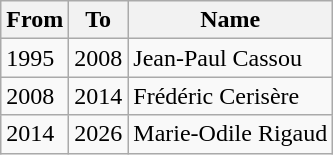<table class="wikitable">
<tr>
<th>From</th>
<th>To</th>
<th>Name</th>
</tr>
<tr>
<td>1995</td>
<td>2008</td>
<td>Jean-Paul Cassou</td>
</tr>
<tr>
<td>2008</td>
<td>2014</td>
<td>Frédéric Cerisère</td>
</tr>
<tr>
<td>2014</td>
<td>2026</td>
<td>Marie-Odile Rigaud</td>
</tr>
</table>
